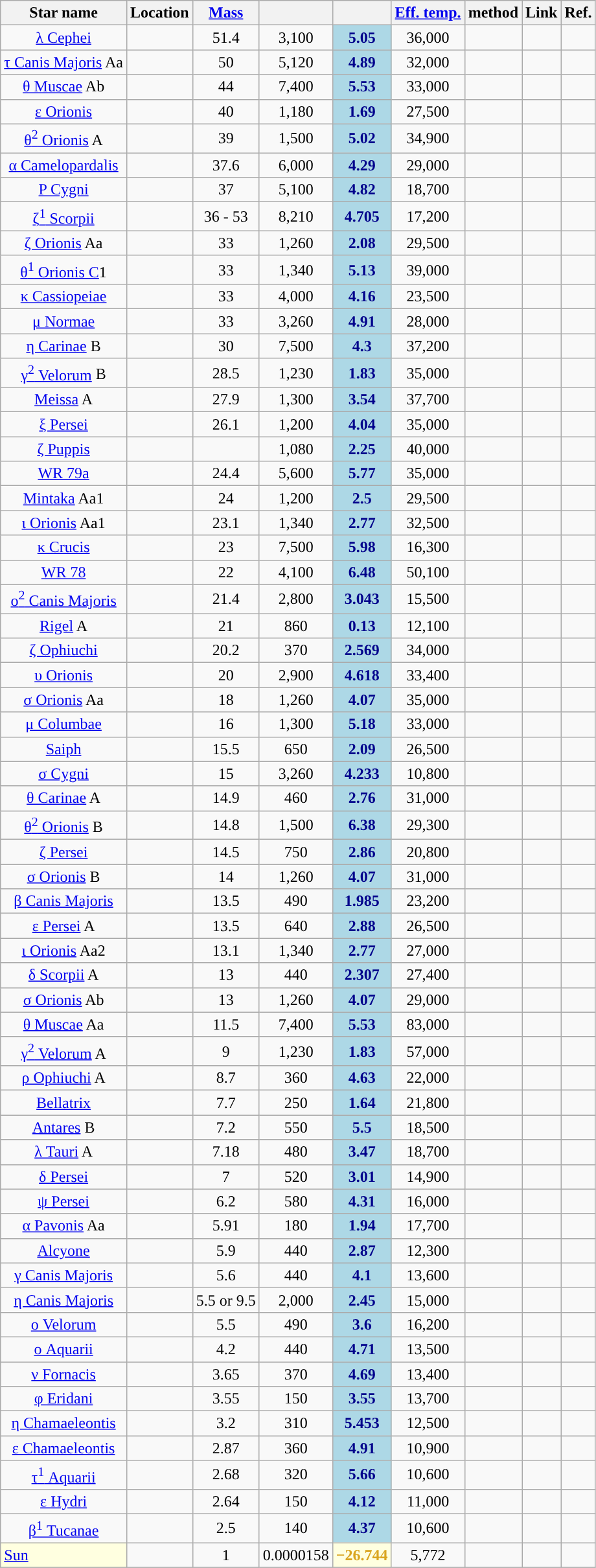<table class="wikitable sortable">
<tr style="vertical-align:bottom;">
<th>Star name</th>
<th>Location</th>
<th><a href='#'>Mass</a></th>
<th></th>
<th></th>
<th><a href='#'>Eff. temp.</a></th>
<th>method</th>
<th>Link</th>
<th>Ref.</th>
</tr>
<tr style="text-align:center;">
<td style="background: "><a href='#'>λ Cephei</a></td>
<td></td>
<td>51.4</td>
<td>3,100</td>
<td style="background:lightblue;color:darkblue;"><strong>5.05</strong></td>
<td>36,000</td>
<td></td>
<td></td>
<td></td>
</tr>
<tr style="text-align:center;">
<td style="background: "><a href='#'>τ Canis Majoris</a> Aa</td>
<td></td>
<td>50</td>
<td>5,120</td>
<td style="background:lightblue;color:darkblue;"><strong>4.89</strong></td>
<td>32,000</td>
<td></td>
<td></td>
<td></td>
</tr>
<tr style="text-align:center;">
<td style="background: "><a href='#'>θ Muscae</a> Ab</td>
<td></td>
<td>44</td>
<td>7,400</td>
<td style="background:lightblue;color:darkblue;"><strong>5.53</strong><br></td>
<td>33,000</td>
<td></td>
<td></td>
<td></td>
</tr>
<tr style="text-align:center;">
<td style="background: "><a href='#'>ε Orionis</a></td>
<td></td>
<td>40</td>
<td>1,180</td>
<td style="background:lightblue;color:darkblue;"><strong>1.69</strong></td>
<td>27,500</td>
<td></td>
<td></td>
<td></td>
</tr>
<tr style="text-align:center;">
<td style="background: "><a href='#'>θ<sup>2</sup> Orionis</a> A</td>
<td></td>
<td>39</td>
<td>1,500</td>
<td style="background:lightblue;color:darkblue;"><strong>5.02</strong></td>
<td>34,900</td>
<td></td>
<td></td>
<td></td>
</tr>
<tr style="text-align:center;">
<td style="background: "><a href='#'>α Camelopardalis</a></td>
<td></td>
<td>37.6</td>
<td>6,000</td>
<td style="background:lightblue;color:darkblue;"><strong>4.29</strong></td>
<td>29,000</td>
<td></td>
<td></td>
<td></td>
</tr>
<tr style="text-align:center;">
<td style="background: "><a href='#'>P Cygni</a></td>
<td></td>
<td>37</td>
<td>5,100</td>
<td style="background:lightblue;color:darkblue;"><strong>4.82</strong></td>
<td>18,700</td>
<td></td>
<td></td>
<td></td>
</tr>
<tr style="text-align:center;">
<td style="background: "><a href='#'>ζ<sup>1</sup> Scorpii</a></td>
<td></td>
<td>36 - 53</td>
<td>8,210</td>
<td style="background:lightblue;color:darkblue;"><strong>4.705</strong></td>
<td>17,200</td>
<td></td>
<td></td>
<td></td>
</tr>
<tr style="text-align:center;">
<td style="background: "><a href='#'>ζ Orionis</a> Aa</td>
<td></td>
<td>33</td>
<td>1,260</td>
<td style="background:lightblue;color:darkblue;"><strong>2.08</strong></td>
<td>29,500</td>
<td></td>
<td></td>
<td></td>
</tr>
<tr style="text-align:center;">
<td style="background: "><a href='#'>θ<sup>1</sup> Orionis C</a>1</td>
<td></td>
<td>33</td>
<td>1,340</td>
<td style="background:lightblue;color:darkblue;"><strong>5.13</strong><br></td>
<td>39,000</td>
<td></td>
<td></td>
<td></td>
</tr>
<tr style="text-align:center;">
<td style="background: "><a href='#'>κ Cassiopeiae</a></td>
<td></td>
<td>33</td>
<td>4,000</td>
<td style="background:lightblue;color:darkblue;"><strong>4.16</strong></td>
<td>23,500</td>
<td></td>
<td></td>
<td></td>
</tr>
<tr style="text-align:center;">
<td style="background: "><a href='#'>μ Normae</a></td>
<td></td>
<td>33</td>
<td>3,260</td>
<td style="background:lightblue;color:darkblue;"><strong>4.91</strong></td>
<td>28,000</td>
<td></td>
<td></td>
<td></td>
</tr>
<tr style="text-align:center;">
<td style="background: "><a href='#'>η Carinae</a> B</td>
<td></td>
<td>30</td>
<td>7,500</td>
<td style="background:lightblue;color:darkblue;"><strong>4.3</strong><br></td>
<td>37,200</td>
<td></td>
<td></td>
<td></td>
</tr>
<tr style="text-align:center;">
<td style="background: "><a href='#'>γ<sup>2</sup> Velorum</a> B</td>
<td></td>
<td>28.5</td>
<td>1,230</td>
<td style="background:lightblue;color:darkblue;"><strong>1.83</strong><br></td>
<td>35,000</td>
<td></td>
<td></td>
<td></td>
</tr>
<tr style="text-align:center;">
<td style="background: "><a href='#'>Meissa</a> A</td>
<td></td>
<td>27.9</td>
<td>1,300</td>
<td style="background:lightblue;color:darkblue;"><strong>3.54</strong></td>
<td>37,700</td>
<td></td>
<td></td>
<td></td>
</tr>
<tr style="text-align:center;">
<td style="background: "><a href='#'>ξ Persei</a></td>
<td></td>
<td>26.1</td>
<td>1,200</td>
<td style="background:lightblue;color:darkblue;"><strong>4.04</strong></td>
<td>35,000</td>
<td></td>
<td></td>
<td></td>
</tr>
<tr style="text-align:center;">
<td style="background: "><a href='#'>ζ Puppis</a></td>
<td></td>
<td></td>
<td>1,080</td>
<td style="background:lightblue;color:darkblue;"><strong>2.25</strong></td>
<td>40,000</td>
<td></td>
<td></td>
<td></td>
</tr>
<tr style="text-align:center;">
<td style="background: "><a href='#'>WR 79a</a></td>
<td></td>
<td>24.4</td>
<td>5,600</td>
<td style="background:lightblue;color:darkblue;"><strong>5.77</strong></td>
<td>35,000</td>
<td></td>
<td></td>
<td></td>
</tr>
<tr style="text-align:center;">
<td style="background: "><a href='#'>Mintaka</a> Aa1</td>
<td></td>
<td>24</td>
<td>1,200</td>
<td style="background:lightblue;color:darkblue;"><strong>2.5</strong><br></td>
<td>29,500</td>
<td></td>
<td></td>
<td></td>
</tr>
<tr style="text-align:center;">
<td style="background: "><a href='#'>ι Orionis</a> Aa1</td>
<td></td>
<td>23.1</td>
<td>1,340</td>
<td style="background:lightblue;color:darkblue;"><strong>2.77</strong><br></td>
<td>32,500</td>
<td></td>
<td></td>
<td></td>
</tr>
<tr style="text-align:center;">
<td style="background: "><a href='#'>κ Crucis</a></td>
<td></td>
<td>23</td>
<td>7,500</td>
<td style="background:lightblue;color:darkblue;"><strong>5.98</strong></td>
<td>16,300</td>
<td></td>
<td></td>
<td></td>
</tr>
<tr style="text-align:center;">
<td style="background: "><a href='#'>WR 78</a></td>
<td></td>
<td>22</td>
<td>4,100</td>
<td style="background:lightblue;color:darkblue;"><strong>6.48</strong></td>
<td>50,100</td>
<td></td>
<td></td>
<td></td>
</tr>
<tr style="text-align:center;">
<td style="background: "><a href='#'>ο<sup>2</sup> Canis Majoris</a></td>
<td></td>
<td>21.4</td>
<td>2,800</td>
<td style="background:lightblue;color:darkblue;"><strong>3.043</strong></td>
<td>15,500</td>
<td></td>
<td></td>
<td></td>
</tr>
<tr style="text-align:center;">
<td style="background: "><a href='#'>Rigel</a> A</td>
<td></td>
<td>21</td>
<td>860</td>
<td style="background:lightblue;color:darkblue;"><strong>0.13</strong></td>
<td>12,100</td>
<td></td>
<td></td>
<td></td>
</tr>
<tr style="text-align:center;">
<td style="background: "><a href='#'>ζ Ophiuchi</a></td>
<td></td>
<td>20.2</td>
<td>370</td>
<td style="background:lightblue;color:darkblue;"><strong>2.569</strong></td>
<td>34,000</td>
<td></td>
<td></td>
<td></td>
</tr>
<tr style="text-align:center;">
<td style="background: "><a href='#'>υ Orionis</a></td>
<td></td>
<td>20</td>
<td>2,900</td>
<td style="background:lightblue;color:darkblue;"><strong>4.618</strong></td>
<td>33,400</td>
<td></td>
<td></td>
<td></td>
</tr>
<tr style="text-align:center;">
<td style="background: "><a href='#'>σ Orionis</a> Aa</td>
<td></td>
<td>18</td>
<td>1,260</td>
<td style="background:lightblue;color:darkblue;"><strong>4.07</strong><br></td>
<td>35,000</td>
<td></td>
<td></td>
<td></td>
</tr>
<tr style="text-align:center;">
<td style="background: "><a href='#'>μ Columbae</a></td>
<td></td>
<td>16</td>
<td>1,300</td>
<td style="background:lightblue;color:darkblue;"><strong>5.18</strong></td>
<td>33,000</td>
<td></td>
<td></td>
<td></td>
</tr>
<tr style="text-align:center;">
<td style="background: "><a href='#'>Saiph</a></td>
<td></td>
<td>15.5</td>
<td>650</td>
<td style="background:lightblue;color:darkblue;"><strong>2.09</strong></td>
<td>26,500</td>
<td></td>
<td></td>
<td></td>
</tr>
<tr style="text-align:center;">
<td style="background: "><a href='#'>σ Cygni</a></td>
<td></td>
<td>15</td>
<td>3,260</td>
<td style="background:lightblue;color:darkblue;"><strong>4.233</strong></td>
<td>10,800</td>
<td></td>
<td></td>
<td></td>
</tr>
<tr style="text-align:center;">
<td style="background: "><a href='#'>θ Carinae</a> A</td>
<td></td>
<td>14.9</td>
<td>460</td>
<td style="background:lightblue;color:darkblue;"><strong>2.76</strong><br></td>
<td>31,000</td>
<td></td>
<td></td>
<td></td>
</tr>
<tr style="text-align:center;">
<td style="background: "><a href='#'>θ<sup>2</sup> Orionis</a> B</td>
<td></td>
<td>14.8</td>
<td>1,500</td>
<td style="background:lightblue;color:darkblue;"><strong>6.38</strong></td>
<td>29,300</td>
<td></td>
<td></td>
<td></td>
</tr>
<tr style="text-align:center;">
<td style="background: "><a href='#'>ζ Persei</a></td>
<td></td>
<td>14.5</td>
<td>750</td>
<td style="background:lightblue;color:darkblue;"><strong>2.86</strong></td>
<td>20,800</td>
<td></td>
<td></td>
<td></td>
</tr>
<tr style="text-align:center;">
<td style="background: "><a href='#'>σ Orionis</a> B</td>
<td></td>
<td>14</td>
<td>1,260</td>
<td style="background:lightblue;color:darkblue;"><strong>4.07</strong><br></td>
<td>31,000</td>
<td></td>
<td></td>
<td></td>
</tr>
<tr style="text-align:center;">
<td style="background: "><a href='#'>β Canis Majoris</a></td>
<td></td>
<td>13.5</td>
<td>490</td>
<td style="background:lightblue;color:darkblue;"><strong>1.985</strong></td>
<td>23,200</td>
<td></td>
<td></td>
<td></td>
</tr>
<tr style="text-align:center;">
<td style="background: "><a href='#'>ε Persei</a> A</td>
<td></td>
<td>13.5</td>
<td>640</td>
<td style="background:lightblue;color:darkblue;"><strong>2.88</strong><br></td>
<td>26,500</td>
<td></td>
<td></td>
<td></td>
</tr>
<tr style="text-align:center;">
<td style="background: "><a href='#'>ι Orionis</a> Aa2</td>
<td></td>
<td>13.1</td>
<td>1,340</td>
<td style="background:lightblue;color:darkblue;"><strong>2.77</strong><br></td>
<td>27,000</td>
<td></td>
<td></td>
<td></td>
</tr>
<tr style="text-align:center;">
<td style="background: "><a href='#'>δ Scorpii</a> A</td>
<td></td>
<td>13</td>
<td>440</td>
<td style="background:lightblue;color:darkblue;"><strong>2.307</strong><br></td>
<td>27,400</td>
<td></td>
<td></td>
<td></td>
</tr>
<tr style="text-align:center;">
<td style="background: "><a href='#'>σ Orionis</a> Ab</td>
<td></td>
<td>13</td>
<td>1,260</td>
<td style="background:lightblue;color:darkblue;"><strong>4.07</strong><br></td>
<td>29,000</td>
<td></td>
<td></td>
<td></td>
</tr>
<tr style="text-align:center;">
<td style="background: "><a href='#'>θ Muscae</a> Aa</td>
<td></td>
<td>11.5</td>
<td>7,400</td>
<td style="background:lightblue;color:darkblue;"><strong>5.53</strong><br></td>
<td>83,000</td>
<td></td>
<td></td>
<td></td>
</tr>
<tr style="text-align:center;">
<td style="background: "><a href='#'>γ<sup>2</sup> Velorum</a> A</td>
<td></td>
<td>9</td>
<td>1,230</td>
<td style="background:lightblue;color:darkblue;"><strong>1.83</strong><br></td>
<td>57,000</td>
<td></td>
<td></td>
<td></td>
</tr>
<tr style="text-align:center;">
<td style="background: "><a href='#'>ρ Ophiuchi</a> A</td>
<td></td>
<td>8.7</td>
<td>360</td>
<td style="background:lightblue;color:darkblue;"><strong>4.63</strong><br></td>
<td>22,000</td>
<td></td>
<td></td>
<td></td>
</tr>
<tr style="text-align:center;">
<td style="background: "><a href='#'>Bellatrix</a></td>
<td></td>
<td>7.7</td>
<td>250</td>
<td style="background:lightblue;color:darkblue;"><strong>1.64</strong></td>
<td>21,800</td>
<td></td>
<td></td>
<td></td>
</tr>
<tr style="text-align:center;">
<td style="background: "><a href='#'>Antares</a> B</td>
<td></td>
<td>7.2</td>
<td>550</td>
<td style="background:lightblue;color:darkblue;"><strong>5.5</strong></td>
<td>18,500</td>
<td></td>
<td></td>
<td></td>
</tr>
<tr style="text-align:center;">
<td style="background: "><a href='#'>λ Tauri</a> A</td>
<td></td>
<td>7.18</td>
<td>480</td>
<td style="background:lightblue;color:darkblue;"><strong>3.47</strong><br></td>
<td>18,700</td>
<td></td>
<td></td>
<td></td>
</tr>
<tr style="text-align:center;">
<td style="background: "><a href='#'>δ Persei</a></td>
<td></td>
<td>7</td>
<td>520</td>
<td style="background:lightblue;color:darkblue;"><strong>3.01</strong></td>
<td>14,900</td>
<td></td>
<td></td>
<td></td>
</tr>
<tr style="text-align:center;">
<td style="background: "><a href='#'>ψ Persei</a></td>
<td></td>
<td>6.2</td>
<td>580</td>
<td style="background:lightblue;color:darkblue;"><strong>4.31</strong></td>
<td>16,000</td>
<td></td>
<td></td>
<td></td>
</tr>
<tr style="text-align:center;">
<td style="background: "><a href='#'>α Pavonis</a> Aa</td>
<td></td>
<td>5.91</td>
<td>180</td>
<td style="background:lightblue;color:darkblue;"><strong>1.94</strong></td>
<td>17,700</td>
<td></td>
<td></td>
<td></td>
</tr>
<tr style="text-align:center;">
<td style="background: "><a href='#'>Alcyone</a></td>
<td></td>
<td>5.9</td>
<td>440</td>
<td style="background:lightblue;color:darkblue;"><strong>2.87</strong><br></td>
<td>12,300</td>
<td></td>
<td></td>
<td></td>
</tr>
<tr style="text-align:center;">
<td style="background: "><a href='#'>γ Canis Majoris</a></td>
<td></td>
<td>5.6</td>
<td>440</td>
<td style="background:lightblue;color:darkblue;"><strong>4.1</strong></td>
<td>13,600</td>
<td></td>
<td></td>
<td></td>
</tr>
<tr style="text-align:center;">
<td style="background: "><a href='#'>η Canis Majoris</a></td>
<td></td>
<td>5.5 or 9.5</td>
<td>2,000</td>
<td style="background:lightblue;color:darkblue;"><strong>2.45</strong></td>
<td>15,000</td>
<td></td>
<td></td>
<td></td>
</tr>
<tr style="text-align:center;">
<td style="background: "><a href='#'>ο Velorum</a></td>
<td></td>
<td>5.5</td>
<td>490</td>
<td style="background:lightblue;color:darkblue;"><strong>3.6</strong></td>
<td>16,200</td>
<td></td>
<td></td>
<td></td>
</tr>
<tr style="text-align:center;">
<td style="background: "><a href='#'>ο Aquarii</a></td>
<td></td>
<td>4.2</td>
<td>440</td>
<td style="background:lightblue;color:darkblue;"><strong>4.71</strong></td>
<td>13,500</td>
<td></td>
<td></td>
<td></td>
</tr>
<tr style="text-align:center;">
<td style="background: "><a href='#'>ν Fornacis</a></td>
<td></td>
<td>3.65</td>
<td>370</td>
<td style="background:lightblue;color:darkblue;"><strong>4.69</strong></td>
<td>13,400</td>
<td></td>
<td></td>
<td></td>
</tr>
<tr style="text-align:center;">
<td style="background: "><a href='#'>φ Eridani</a></td>
<td></td>
<td>3.55</td>
<td>150</td>
<td style="background:lightblue;color:darkblue;"><strong>3.55</strong></td>
<td>13,700</td>
<td></td>
<td></td>
<td></td>
</tr>
<tr style="text-align:center;">
<td style="background: "><a href='#'>η Chamaeleontis</a></td>
<td></td>
<td>3.2</td>
<td>310</td>
<td style="background:lightblue;color:darkblue;"><strong>5.453</strong></td>
<td>12,500</td>
<td></td>
<td></td>
<td></td>
</tr>
<tr style="text-align:center;">
<td style="background: "><a href='#'>ε Chamaeleontis</a></td>
<td></td>
<td>2.87</td>
<td>360</td>
<td style="background:lightblue;color:darkblue;"><strong>4.91</strong></td>
<td>10,900</td>
<td></td>
<td></td>
<td></td>
</tr>
<tr style="text-align:center;">
<td style="background: "><a href='#'>τ<sup>1</sup> Aquarii</a></td>
<td></td>
<td>2.68</td>
<td>320</td>
<td style="background:lightblue;color:darkblue;"><strong>5.66</strong></td>
<td>10,600</td>
<td></td>
<td></td>
<td></td>
</tr>
<tr style="text-align:center;">
<td style="background: "><a href='#'>ε Hydri</a></td>
<td></td>
<td>2.64</td>
<td>150</td>
<td style="background:lightblue;color:darkblue;"><strong>4.12</strong></td>
<td>11,000</td>
<td></td>
<td></td>
<td></td>
</tr>
<tr style="text-align:center;">
<td style="background: "><a href='#'>β<sup>1</sup> Tucanae</a></td>
<td></td>
<td>2.5</td>
<td>140</td>
<td style="background:lightblue;color:darkblue;"><strong>4.37</strong></td>
<td>10,600</td>
<td></td>
<td></td>
<td></td>
</tr>
<tr style="text-align:center;">
<td style="background:lightyellow;text-align:left;"><a href='#'>Sun</a></td>
<td></td>
<td>1</td>
<td>0.0000158</td>
<td style="background:lightyellow;color:goldenrod;"><strong>−26.744</strong></td>
<td>5,772</td>
<td></td>
<td></td>
<td></td>
</tr>
<tr>
</tr>
</table>
